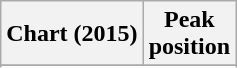<table class="wikitable sortable">
<tr>
<th>Chart (2015)</th>
<th>Peak<br>position</th>
</tr>
<tr>
</tr>
<tr>
</tr>
<tr>
</tr>
</table>
